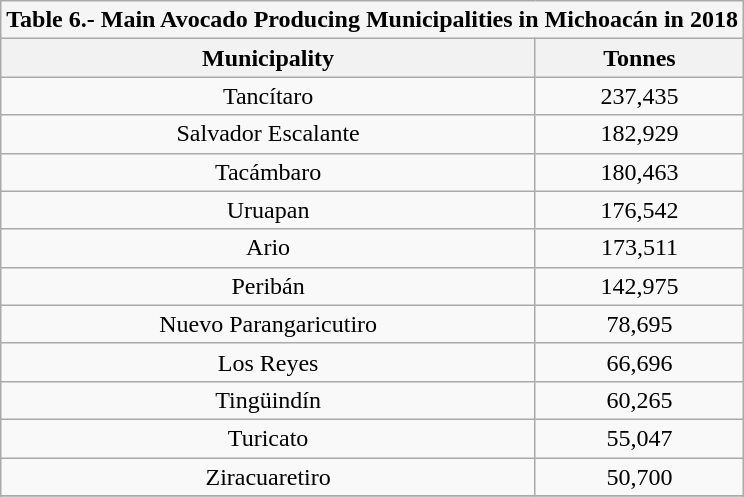<table class="wikitable sortable" style="background:">
<tr>
<th colspan="11" align="center" style="background:#f5f5f5;">Table 6.- Main Avocado Producing Municipalities in Michoacán in 2018</th>
</tr>
<tr>
<th>Municipality</th>
<th>Tonnes</th>
</tr>
<tr>
<td align="center">Tancítaro</td>
<td align="center">237,435</td>
</tr>
<tr>
<td align="center">Salvador Escalante</td>
<td align="center">182,929</td>
</tr>
<tr>
<td align="center">Tacámbaro</td>
<td align="center">180,463</td>
</tr>
<tr>
<td align="center">Uruapan</td>
<td align="center">176,542</td>
</tr>
<tr>
<td align="center">Ario</td>
<td align="center">173,511</td>
</tr>
<tr>
<td align="center">Peribán</td>
<td align="center">142,975</td>
</tr>
<tr>
<td align="center">Nuevo Parangaricutiro</td>
<td align="center">78,695</td>
</tr>
<tr>
<td align="center">Los Reyes</td>
<td align="center">66,696</td>
</tr>
<tr>
<td align="center">Tingüindín</td>
<td align="center">60,265</td>
</tr>
<tr>
<td align="center">Turicato</td>
<td align="center">55,047</td>
</tr>
<tr>
<td align="center">Ziracuaretiro</td>
<td align="center">50,700</td>
</tr>
<tr>
</tr>
</table>
